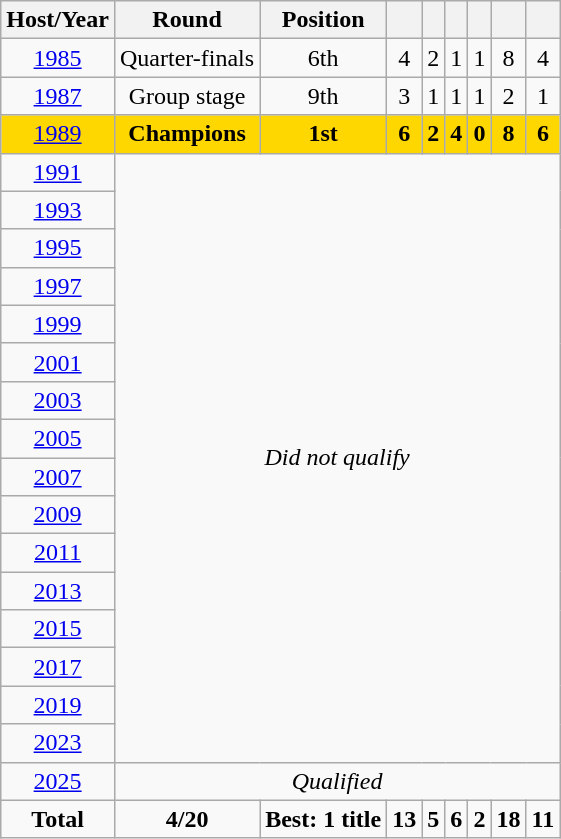<table class="wikitable" style="text-align: center;">
<tr>
<th>Host/Year</th>
<th>Round</th>
<th>Position</th>
<th></th>
<th></th>
<th></th>
<th></th>
<th></th>
<th></th>
</tr>
<tr>
<td> <a href='#'>1985</a></td>
<td>Quarter-finals</td>
<td>6th</td>
<td>4</td>
<td>2</td>
<td>1</td>
<td>1</td>
<td>8</td>
<td>4</td>
</tr>
<tr>
<td> <a href='#'>1987</a></td>
<td>Group stage</td>
<td>9th</td>
<td>3</td>
<td>1</td>
<td>1</td>
<td>1</td>
<td>2</td>
<td>1</td>
</tr>
<tr bgcolor=gold>
<td> <a href='#'>1989</a></td>
<td><strong>Champions</strong></td>
<td><strong>1st</strong></td>
<td><strong>6</strong></td>
<td><strong>2</strong></td>
<td><strong>4</strong></td>
<td><strong>0</strong></td>
<td><strong>8</strong></td>
<td><strong>6</strong></td>
</tr>
<tr>
<td> <a href='#'>1991</a></td>
<td rowspan=16 colspan=15><em>Did not qualify</em></td>
</tr>
<tr>
<td> <a href='#'>1993</a></td>
</tr>
<tr>
<td> <a href='#'>1995</a></td>
</tr>
<tr>
<td> <a href='#'>1997</a></td>
</tr>
<tr>
<td> <a href='#'>1999</a></td>
</tr>
<tr>
<td> <a href='#'>2001</a></td>
</tr>
<tr>
<td> <a href='#'>2003</a></td>
</tr>
<tr>
<td> <a href='#'>2005</a></td>
</tr>
<tr>
<td> <a href='#'>2007</a></td>
</tr>
<tr>
<td> <a href='#'>2009</a></td>
</tr>
<tr>
<td> <a href='#'>2011</a></td>
</tr>
<tr>
<td> <a href='#'>2013</a></td>
</tr>
<tr>
<td> <a href='#'>2015</a></td>
</tr>
<tr>
<td> <a href='#'>2017</a></td>
</tr>
<tr>
<td> <a href='#'>2019</a></td>
</tr>
<tr>
<td> <a href='#'>2023</a></td>
</tr>
<tr>
<td> <a href='#'>2025</a></td>
<td colspan=15><em>Qualified</em></td>
</tr>
<tr>
<td><strong>Total</strong></td>
<td><strong>4/20</strong></td>
<td><strong>Best: 1 title</strong></td>
<td><strong>13</strong></td>
<td><strong>5</strong></td>
<td><strong>6</strong></td>
<td><strong>2</strong></td>
<td><strong>18</strong></td>
<td><strong>11</strong></td>
</tr>
</table>
